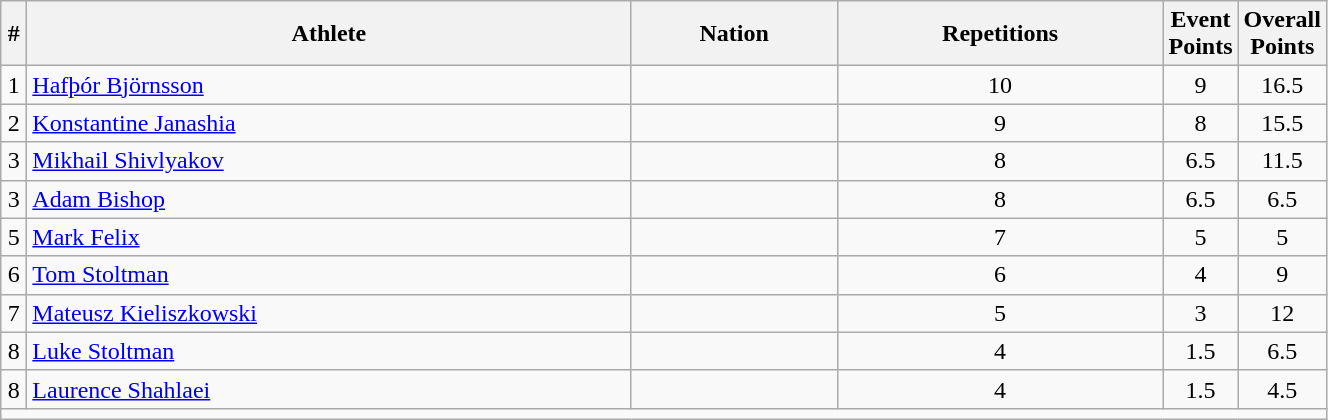<table class="wikitable sortable" style="text-align:center;width: 70%;">
<tr>
<th scope="col" style="width: 10px;">#</th>
<th scope="col">Athlete</th>
<th scope="col">Nation</th>
<th scope="col">Repetitions</th>
<th scope="col" style="width: 10px;">Event Points</th>
<th scope="col" style="width: 10px;">Overall Points</th>
</tr>
<tr>
<td>1</td>
<td align=left><a href='#'>Hafþór Björnsson</a></td>
<td align=left></td>
<td>10</td>
<td>9</td>
<td>16.5</td>
</tr>
<tr>
<td>2</td>
<td align=left><a href='#'>Konstantine Janashia</a></td>
<td align=left></td>
<td>9</td>
<td>8</td>
<td>15.5</td>
</tr>
<tr>
<td>3</td>
<td align=left><a href='#'>Mikhail Shivlyakov</a></td>
<td align=left></td>
<td>8</td>
<td>6.5</td>
<td>11.5</td>
</tr>
<tr>
<td>3</td>
<td align=left><a href='#'>Adam Bishop</a></td>
<td align=left></td>
<td>8</td>
<td>6.5</td>
<td>6.5</td>
</tr>
<tr>
<td>5</td>
<td align=left><a href='#'>Mark Felix</a></td>
<td align=left></td>
<td>7</td>
<td>5</td>
<td>5</td>
</tr>
<tr>
<td>6</td>
<td align=left><a href='#'>Tom Stoltman</a></td>
<td align=left></td>
<td>6</td>
<td>4</td>
<td>9</td>
</tr>
<tr>
<td>7</td>
<td align=left><a href='#'>Mateusz Kieliszkowski</a></td>
<td align=left></td>
<td>5</td>
<td>3</td>
<td>12</td>
</tr>
<tr>
<td>8</td>
<td align=left><a href='#'>Luke Stoltman</a></td>
<td align=left></td>
<td>4</td>
<td>1.5</td>
<td>6.5</td>
</tr>
<tr>
<td>8</td>
<td align=left><a href='#'>Laurence Shahlaei</a></td>
<td align=left></td>
<td>4</td>
<td>1.5</td>
<td>4.5</td>
</tr>
<tr class="sortbottom">
<td colspan="6"></td>
</tr>
</table>
